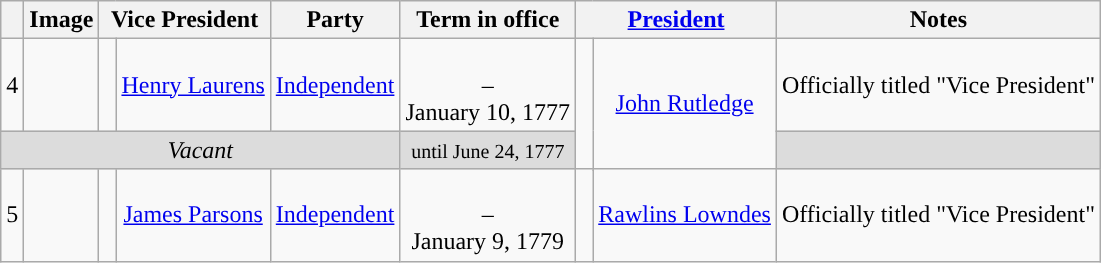<table class="wikitable sortable" style="text-align: center;">
<tr>
<th scope="col" data-sort-type="number"></th>
<th scope="col">Image</th>
<th scope="col" colspan="2">Vice President</th>
<th scope="col">Party</th>
<th scope="col">Term in office</th>
<th scope="col" colspan="2"><a href='#'>President</a></th>
<th scope="col">Notes</th>
</tr>
<tr>
<td>4</td>
<td></td>
<td style="background:"> </td>
<td><a href='#'>Henry Laurens</a></td>
<td><a href='#'>Independent</a></td>
<td><br>–<br>January 10, 1777</td>
<td rowspan=3 style="background:"> </td>
<td rowspan=3><a href='#'>John Rutledge</a></td>
<td rowspan-2>Officially titled "Vice President"</td>
</tr>
<tr bgcolor="#DCDCDC">
<td colspan=5><em>Vacant</em></td>
<td><small>until June 24, 1777</small></td>
<td></td>
</tr>
<tr>
<td rowspan=2>5</td>
<td rowspan=2></td>
<td rowspan=2 style="background:"> </td>
<td rowspan=2><a href='#'>James Parsons</a></td>
<td rowspan=2><a href='#'>Independent</a></td>
<td rowspan=2><br>–<br>January 9, 1779</td>
<td rowspan=2>Officially titled "Vice President"</td>
</tr>
<tr>
<td style="background:"> </td>
<td><a href='#'>Rawlins Lowndes</a></td>
</tr>
</table>
